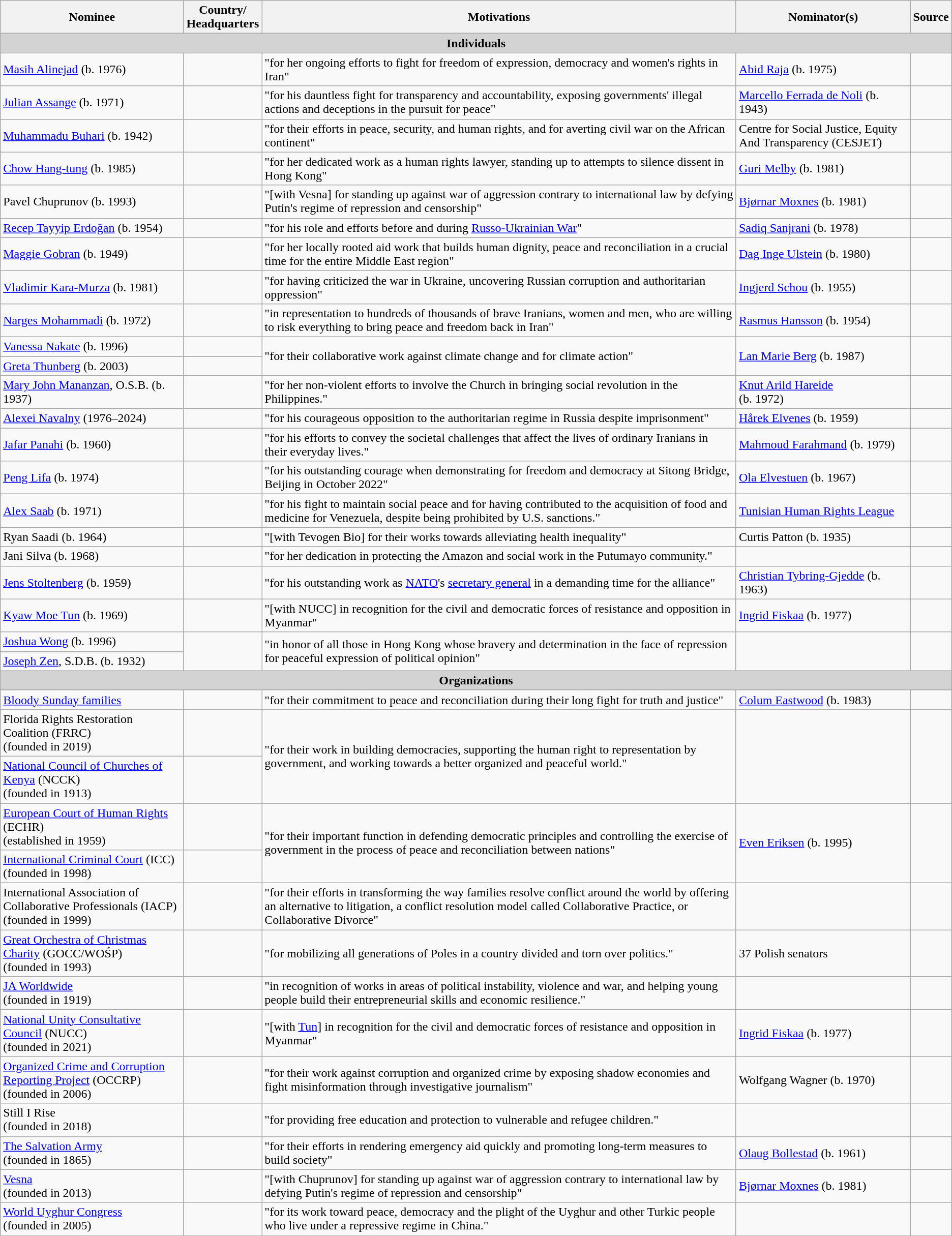<table class="wikitable">
<tr>
<th>Nominee</th>
<th>Country/<br>Headquarters</th>
<th>Motivations</th>
<th>Nominator(s)</th>
<th>Source</th>
</tr>
<tr>
<td colspan=6 align=center style="background:lightgray;white-space:nowrap"><strong>Individuals</strong></td>
</tr>
<tr>
<td><a href='#'>Masih Alinejad</a> (b. 1976)</td>
<td><br></td>
<td>"for her ongoing efforts to fight for freedom of expression, democracy and women's rights in Iran"</td>
<td><a href='#'>Abid Raja</a> (b. 1975)</td>
<td></td>
</tr>
<tr>
<td><a href='#'>Julian Assange</a> (b. 1971)</td>
<td></td>
<td>"for his dauntless fight for transparency and accountability, exposing governments' illegal actions and deceptions in the pursuit for peace"</td>
<td><a href='#'>Marcello Ferrada de Noli</a> (b. 1943)</td>
<td></td>
</tr>
<tr>
<td><a href='#'>Muhammadu Buhari</a>  (b. 1942)</td>
<td></td>
<td>"for their efforts in peace, security, and human rights, and for averting civil war on the African continent"</td>
<td>Centre for Social Justice, Equity And Transparency (CESJET)</td>
<td></td>
</tr>
<tr>
<td><a href='#'>Chow Hang-tung</a> (b. 1985)</td>
<td></td>
<td>"for her dedicated work as a human rights lawyer, standing up to attempts to silence dissent in Hong Kong"</td>
<td><a href='#'>Guri Melby</a> (b. 1981)</td>
<td></td>
</tr>
<tr>
<td>Pavel Chuprunov (b. 1993)</td>
<td></td>
<td>"[with Vesna] for standing up against war of aggression contrary to international law by defying Putin's regime of repression and censorship"</td>
<td><a href='#'>Bjørnar Moxnes</a> (b. 1981)</td>
<td></td>
</tr>
<tr>
<td><a href='#'>Recep Tayyip Erdoğan</a> (b. 1954)</td>
<td></td>
<td>"for his role and efforts before and during <a href='#'>Russo-Ukrainian War</a>"</td>
<td><a href='#'>Sadiq Sanjrani</a> (b. 1978)</td>
<td></td>
</tr>
<tr>
<td><a href='#'>Maggie Gobran</a> (b. 1949)</td>
<td></td>
<td>"for her locally rooted aid work that builds human dignity, peace and reconciliation in a crucial time for the entire Middle East region"</td>
<td><a href='#'>Dag Inge Ulstein</a> (b. 1980)</td>
<td></td>
</tr>
<tr>
<td><a href='#'>Vladimir Kara-Murza</a> (b. 1981)</td>
<td></td>
<td>"for having criticized the war in Ukraine, uncovering Russian corruption and authoritarian oppression"</td>
<td><a href='#'>Ingjerd Schou</a> (b. 1955)</td>
<td></td>
</tr>
<tr>
<td><a href='#'>Narges Mohammadi</a> (b. 1972)</td>
<td></td>
<td>"in representation to hundreds of thousands of brave Iranians, women and men, who are willing to risk everything to bring peace and freedom back in Iran"</td>
<td><a href='#'>Rasmus Hansson</a> (b. 1954)</td>
<td></td>
</tr>
<tr>
<td><a href='#'>Vanessa Nakate</a> (b. 1996)</td>
<td></td>
<td rowspan=2>"for their collaborative work against climate change and for climate action"</td>
<td rowspan=2><a href='#'>Lan Marie Berg</a> (b. 1987)</td>
<td rowspan=2></td>
</tr>
<tr>
<td><a href='#'>Greta Thunberg</a> (b. 2003)</td>
<td></td>
</tr>
<tr>
<td><a href='#'>Mary John Mananzan</a>, O.S.B. (b. 1937)</td>
<td></td>
<td>"for her non-violent efforts to involve the Church in bringing social revolution in the Philippines."</td>
<td><a href='#'>Knut Arild Hareide</a> <br>(b. 1972)</td>
<td></td>
</tr>
<tr>
<td><a href='#'>Alexei Navalny</a> (1976–2024)</td>
<td></td>
<td>"for his courageous opposition to the authoritarian regime in Russia despite imprisonment"</td>
<td><a href='#'>Hårek Elvenes</a> (b. 1959)</td>
<td></td>
</tr>
<tr>
<td><a href='#'>Jafar Panahi</a> (b. 1960)</td>
<td></td>
<td>"for his efforts to convey the societal challenges that affect the lives of ordinary Iranians in their everyday lives."</td>
<td><a href='#'>Mahmoud Farahmand</a> (b. 1979)</td>
<td></td>
</tr>
<tr>
<td><a href='#'>Peng Lifa</a> (b. 1974)</td>
<td></td>
<td>"for his outstanding courage when demonstrating for freedom and democracy at Sitong Bridge, Beijing in October 2022"</td>
<td><a href='#'>Ola Elvestuen</a> (b. 1967)</td>
<td></td>
</tr>
<tr>
<td><a href='#'>Alex Saab</a> (b. 1971)</td>
<td><br></td>
<td>"for his fight to maintain social peace and for having contributed to the acquisition of food and medicine for Venezuela, despite being prohibited by U.S. sanctions."</td>
<td><a href='#'>Tunisian Human Rights League</a></td>
<td></td>
</tr>
<tr>
<td>Ryan Saadi (b. 1964)</td>
<td></td>
<td>"[with Tevogen Bio] for their works towards alleviating health inequality"</td>
<td>Curtis Patton (b. 1935)</td>
<td></td>
</tr>
<tr>
<td>Jani Silva (b. 1968)</td>
<td></td>
<td>"for her dedication in protecting the Amazon and social work in the Putumayo community."</td>
<td></td>
<td></td>
</tr>
<tr>
<td><a href='#'>Jens Stoltenberg</a> (b. 1959)</td>
<td></td>
<td>"for his outstanding work as <a href='#'>NATO</a>'s <a href='#'>secretary general</a> in a demanding time for the alliance"</td>
<td><a href='#'>Christian Tybring-Gjedde</a> (b. 1963)</td>
<td></td>
</tr>
<tr>
<td><a href='#'>Kyaw Moe Tun</a> (b. 1969)</td>
<td></td>
<td>"[with NUCC] in recognition for the civil and democratic forces of resistance and opposition in Myanmar"</td>
<td><a href='#'>Ingrid Fiskaa</a> (b. 1977)</td>
<td></td>
</tr>
<tr>
<td><a href='#'>Joshua Wong</a> (b. 1996)</td>
<td rowspan=2></td>
<td rowspan=2>"in honor of all those in Hong Kong whose bravery and determination in the face of repression for peaceful expression of political opinion"</td>
<td rowspan=2></td>
<td rowspan=2></td>
</tr>
<tr>
<td><a href='#'>Joseph Zen</a>, S.D.B. (b. 1932)</td>
</tr>
<tr>
<td colspan=6 align=center style="background:lightgray;white-space:nowrap"><strong>Organizations</strong></td>
</tr>
<tr>
<td><a href='#'>Bloody Sunday families</a></td>
<td></td>
<td>"for their commitment to peace and reconciliation during their long fight for truth and justice"</td>
<td><a href='#'>Colum Eastwood</a> (b. 1983)</td>
<td></td>
</tr>
<tr>
<td>Florida Rights Restoration Coalition (FRRC)<br>(founded in 2019)</td>
<td></td>
<td rowspan=2>"for their work in building democracies, supporting the human right to representation by government, and working towards a better organized and peaceful world."</td>
<td rowspan=2></td>
<td rowspan=2></td>
</tr>
<tr>
<td><a href='#'>National Council of Churches of Kenya</a> (NCCK) <br>(founded in 1913)</td>
<td></td>
</tr>
<tr>
<td><a href='#'>European Court of Human Rights</a> (ECHR)<br>(established in 1959)</td>
<td></td>
<td rowspan=2>"for their important function in defending democratic principles and controlling the exercise of government in the process of peace and reconciliation between nations"</td>
<td rowspan=2><a href='#'>Even Eriksen</a> (b. 1995)</td>
<td rowspan=2></td>
</tr>
<tr>
<td><a href='#'>International Criminal Court</a> (ICC)<br>(founded in 1998)</td>
<td></td>
</tr>
<tr>
<td>International Association of Collaborative Professionals (IACP) <br>(founded in 1999)</td>
<td></td>
<td>"for their efforts in transforming the way families resolve conflict around the world by offering an alternative to litigation, a conflict resolution model called Collaborative Practice, or Collaborative Divorce"</td>
<td></td>
<td></td>
</tr>
<tr>
<td><a href='#'>Great Orchestra of Christmas Charity</a> (GOCC/WOŚP)<br>(founded in 1993)</td>
<td></td>
<td>"for mobilizing all generations of Poles in a country divided and torn over politics."</td>
<td>37 Polish senators</td>
<td></td>
</tr>
<tr>
<td><a href='#'>JA Worldwide</a> <br>(founded in 1919)</td>
<td></td>
<td>"in recognition of works in areas of political instability, violence and war, and helping young people build their entrepreneurial skills and economic resilience."</td>
<td></td>
<td></td>
</tr>
<tr>
<td><a href='#'>National Unity Consultative Council</a> (NUCC)<br>(founded in 2021)</td>
<td></td>
<td>"[with <a href='#'>Tun</a>] in recognition for the civil and democratic forces of resistance and opposition in Myanmar"</td>
<td><a href='#'>Ingrid Fiskaa</a> (b. 1977)</td>
<td></td>
</tr>
<tr>
<td><a href='#'>Organized Crime and Corruption Reporting Project</a> (OCCRP)<br>(founded in 2006)</td>
<td></td>
<td>"for their work against corruption and organized crime by exposing shadow economies and fight misinformation through investigative journalism"</td>
<td>Wolfgang Wagner (b. 1970)</td>
<td></td>
</tr>
<tr>
<td>Still I Rise<br>(founded in 2018)</td>
<td></td>
<td>"for providing free education and protection to vulnerable and refugee children."</td>
<td></td>
<td></td>
</tr>
<tr>
<td><a href='#'>The Salvation Army</a> <br>(founded in 1865)</td>
<td></td>
<td>"for their efforts in rendering emergency aid quickly and promoting long-term measures to build society"</td>
<td><a href='#'>Olaug Bollestad</a> (b. 1961)</td>
<td></td>
</tr>
<tr>
<td><a href='#'>Vesna</a><br>(founded in 2013)</td>
<td></td>
<td>"[with Chuprunov] for standing up against war of aggression contrary to international law by defying Putin's regime of repression and censorship"</td>
<td><a href='#'>Bjørnar Moxnes</a> (b. 1981)</td>
<td></td>
</tr>
<tr>
<td><a href='#'>World Uyghur Congress</a> <br>(founded in 2005)</td>
<td></td>
<td>"for its work toward peace, democracy and the plight of the Uyghur and other Turkic people who live under a repressive regime in China."</td>
<td></td>
<td></td>
</tr>
</table>
